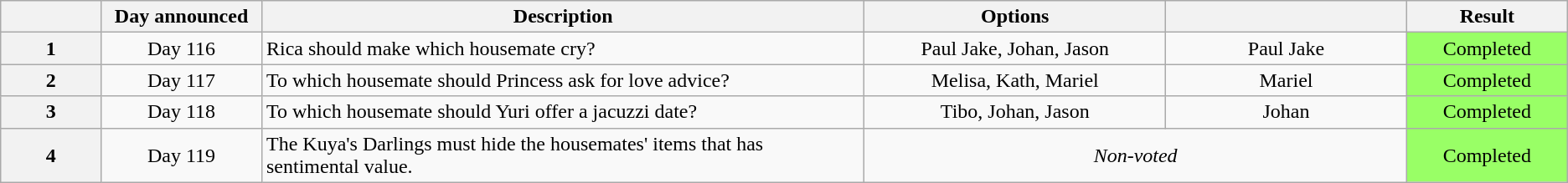<table class="wikitable">
<tr>
<th style="width: 5%;"></th>
<th style="width: 8%;">Day announced</th>
<th style="width: 30%;">Description</th>
<th style="width: 15%;">Options</th>
<th style="width: 12%;"></th>
<th style="width: 8%;">Result</th>
</tr>
<tr>
<th>1</th>
<td align="center">Day 116<br></td>
<td>Rica should make which housemate cry?</td>
<td align="center">Paul Jake, Johan, Jason</td>
<td align="center">Paul Jake</td>
<td bgcolor=99FF66 align="center">Completed</td>
</tr>
<tr>
<th>2</th>
<td align="center">Day 117<br></td>
<td>To which housemate should Princess ask for love advice?</td>
<td align="center">Melisa, Kath, Mariel</td>
<td align="center">Mariel</td>
<td bgcolor=99FF66 align="center">Completed</td>
</tr>
<tr>
<th>3</th>
<td align="center">Day 118<br></td>
<td>To which housemate should Yuri offer a jacuzzi date?</td>
<td align="center">Tibo, Johan, Jason</td>
<td align="center">Johan</td>
<td bgcolor=99FF66 align="center">Completed</td>
</tr>
<tr>
<th>4</th>
<td align="center">Day 119<br></td>
<td>The Kuya's Darlings must hide the housemates' items that has sentimental value.</td>
<td align="center" colspan=2><em>Non-voted</em></td>
<td bgcolor=99FF66 align="center">Completed</td>
</tr>
</table>
